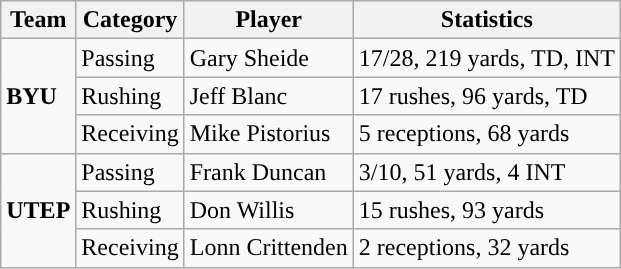<table class="wikitable" style="float: left;">
<tr>
<th>Team</th>
<th>Category</th>
<th>Player</th>
<th>Statistics</th>
</tr>
<tr>
<td rowspan=3><strong>BYU</strong></td>
<td>Passing</td>
<td>Gary Sheide</td>
<td>17/28, 219 yards, TD, INT</td>
</tr>
<tr>
<td>Rushing</td>
<td>Jeff Blanc</td>
<td>17 rushes, 96 yards, TD</td>
</tr>
<tr>
<td>Receiving</td>
<td>Mike Pistorius</td>
<td>5 receptions, 68 yards</td>
</tr>
<tr>
<td rowspan=3><strong>UTEP</strong></td>
<td>Passing</td>
<td>Frank Duncan</td>
<td>3/10, 51 yards, 4 INT</td>
</tr>
<tr>
<td>Rushing</td>
<td>Don Willis</td>
<td>15 rushes, 93 yards</td>
</tr>
<tr>
<td>Receiving</td>
<td>Lonn Crittenden</td>
<td>2 receptions, 32 yards</td>
</tr>
</table>
